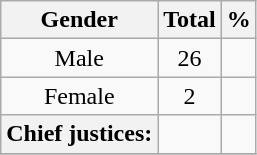<table class="wikitable">
<tr align=center>
<th style="text-align:center"><strong>Gender</strong></th>
<th style="text-align:center">Total</th>
<th style="text-align:center">%</th>
</tr>
<tr align=center>
<td style="text-align:center">Male</td>
<td style="text-align:center">26</td>
<td style="text-align:center"></td>
</tr>
<tr align=center>
<td style="text-align:center">Female</td>
<td style="text-align:center">2</td>
<td style="text-align:center"></td>
</tr>
<tr align=center>
<th style="text-align:center">Chief justices:</th>
<td style="text-align:center"></td>
<td style="text-align:center"></td>
</tr>
<tr>
</tr>
</table>
